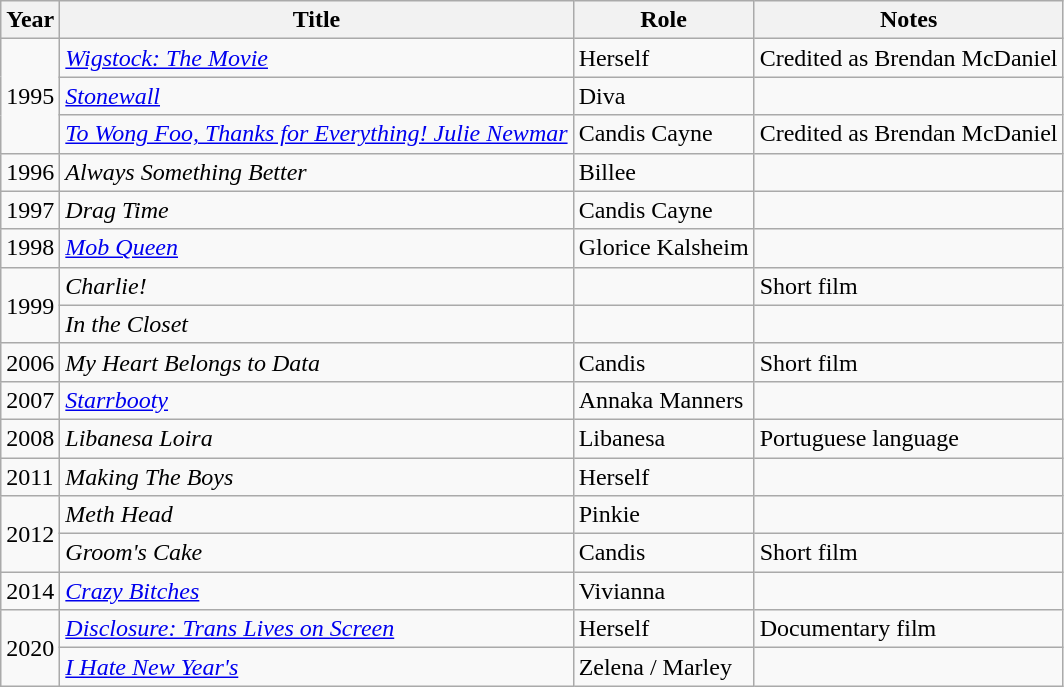<table class="wikitable sortable">
<tr>
<th>Year</th>
<th>Title</th>
<th>Role</th>
<th class="unsortable">Notes</th>
</tr>
<tr>
<td rowspan="3">1995</td>
<td><em><a href='#'>Wigstock: The Movie</a></em></td>
<td>Herself</td>
<td>Credited as Brendan McDaniel</td>
</tr>
<tr>
<td><em><a href='#'>Stonewall</a></em></td>
<td>Diva</td>
<td></td>
</tr>
<tr>
<td><em><a href='#'>To Wong Foo, Thanks for Everything! Julie Newmar</a></em></td>
<td>Candis Cayne</td>
<td>Credited as Brendan McDaniel</td>
</tr>
<tr>
<td>1996</td>
<td><em>Always Something Better</em></td>
<td>Billee</td>
<td></td>
</tr>
<tr>
<td>1997</td>
<td><em>Drag Time</em></td>
<td>Candis Cayne</td>
<td></td>
</tr>
<tr>
<td>1998</td>
<td><em><a href='#'>Mob Queen</a></em></td>
<td>Glorice Kalsheim</td>
<td></td>
</tr>
<tr>
<td rowspan="2">1999</td>
<td><em>Charlie!</em></td>
<td></td>
<td>Short film</td>
</tr>
<tr>
<td><em>In the Closet</em></td>
<td></td>
<td></td>
</tr>
<tr>
<td>2006</td>
<td><em>My Heart Belongs to Data</em></td>
<td>Candis</td>
<td>Short film</td>
</tr>
<tr>
<td>2007</td>
<td><em><a href='#'>Starrbooty</a></em></td>
<td>Annaka Manners</td>
<td></td>
</tr>
<tr>
<td>2008</td>
<td><em>Libanesa Loira</em></td>
<td>Libanesa</td>
<td>Portuguese language</td>
</tr>
<tr>
<td>2011</td>
<td><em>Making The Boys</em></td>
<td>Herself</td>
<td></td>
</tr>
<tr>
<td rowspan="2">2012</td>
<td><em>Meth Head</em></td>
<td>Pinkie</td>
<td></td>
</tr>
<tr>
<td><em>Groom's Cake</em></td>
<td>Candis</td>
<td>Short film</td>
</tr>
<tr>
<td>2014</td>
<td><em><a href='#'>Crazy Bitches</a></em></td>
<td>Vivianna</td>
<td></td>
</tr>
<tr>
<td rowspan="2">2020</td>
<td><em><a href='#'>Disclosure: Trans Lives on Screen</a></em></td>
<td>Herself</td>
<td>Documentary film</td>
</tr>
<tr>
<td><em><a href='#'>I Hate New Year's</a></em></td>
<td>Zelena / Marley</td>
<td></td>
</tr>
</table>
